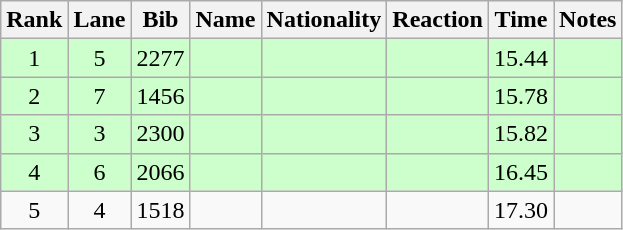<table class="wikitable sortable" style="text-align:center">
<tr>
<th>Rank</th>
<th>Lane</th>
<th>Bib</th>
<th>Name</th>
<th>Nationality</th>
<th>Reaction</th>
<th>Time</th>
<th>Notes</th>
</tr>
<tr bgcolor=ccffcc>
<td>1</td>
<td>5</td>
<td>2277</td>
<td align=left></td>
<td align=left></td>
<td></td>
<td>15.44</td>
<td><strong></strong></td>
</tr>
<tr bgcolor=ccffcc>
<td>2</td>
<td>7</td>
<td>1456</td>
<td align=left></td>
<td align=left></td>
<td></td>
<td>15.78</td>
<td><strong></strong></td>
</tr>
<tr bgcolor=ccffcc>
<td>3</td>
<td>3</td>
<td>2300</td>
<td align=left></td>
<td align=left></td>
<td></td>
<td>15.82</td>
<td><strong></strong></td>
</tr>
<tr bgcolor=ccffcc>
<td>4</td>
<td>6</td>
<td>2066</td>
<td align=left></td>
<td align=left></td>
<td></td>
<td>16.45</td>
<td><strong></strong></td>
</tr>
<tr>
<td>5</td>
<td>4</td>
<td>1518</td>
<td align=left></td>
<td align=left></td>
<td></td>
<td>17.30</td>
<td></td>
</tr>
</table>
